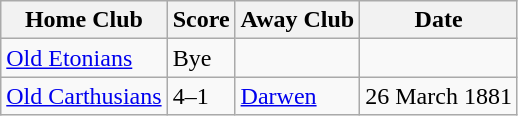<table class="wikitable">
<tr>
<th>Home Club</th>
<th>Score</th>
<th>Away Club</th>
<th>Date</th>
</tr>
<tr>
<td><a href='#'>Old Etonians</a></td>
<td>Bye</td>
<td></td>
<td></td>
</tr>
<tr>
<td><a href='#'>Old Carthusians</a></td>
<td>4–1</td>
<td><a href='#'>Darwen</a></td>
<td>26 March 1881</td>
</tr>
</table>
